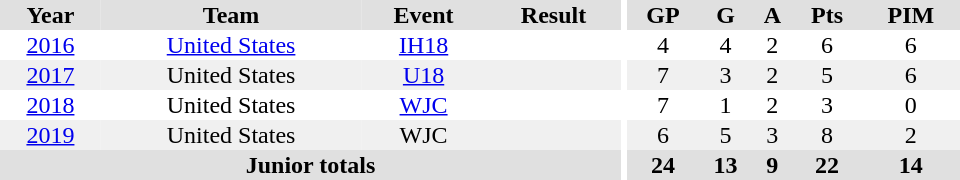<table border="0" cellpadding="1" cellspacing="0" ID="Table3" style="text-align:center; width:40em;">
<tr bgcolor="#e0e0e0">
<th>Year</th>
<th>Team</th>
<th>Event</th>
<th>Result</th>
<th rowspan="99" bgcolor="#ffffff"></th>
<th>GP</th>
<th>G</th>
<th>A</th>
<th>Pts</th>
<th>PIM</th>
</tr>
<tr>
<td><a href='#'>2016</a></td>
<td><a href='#'>United States</a></td>
<td><a href='#'>IH18</a></td>
<td></td>
<td>4</td>
<td>4</td>
<td>2</td>
<td>6</td>
<td>6</td>
</tr>
<tr bgcolor="#f0f0f0">
<td><a href='#'>2017</a></td>
<td>United States</td>
<td><a href='#'>U18</a></td>
<td></td>
<td>7</td>
<td>3</td>
<td>2</td>
<td>5</td>
<td>6</td>
</tr>
<tr>
<td><a href='#'>2018</a></td>
<td>United States</td>
<td><a href='#'>WJC</a></td>
<td></td>
<td>7</td>
<td>1</td>
<td>2</td>
<td>3</td>
<td>0</td>
</tr>
<tr bgcolor="#f0f0f0">
<td><a href='#'>2019</a></td>
<td>United States</td>
<td>WJC</td>
<td></td>
<td>6</td>
<td>5</td>
<td>3</td>
<td>8</td>
<td>2</td>
</tr>
<tr bgcolor="#e0e0e0">
<th colspan="4">Junior totals</th>
<th>24</th>
<th>13</th>
<th>9</th>
<th>22</th>
<th>14</th>
</tr>
</table>
